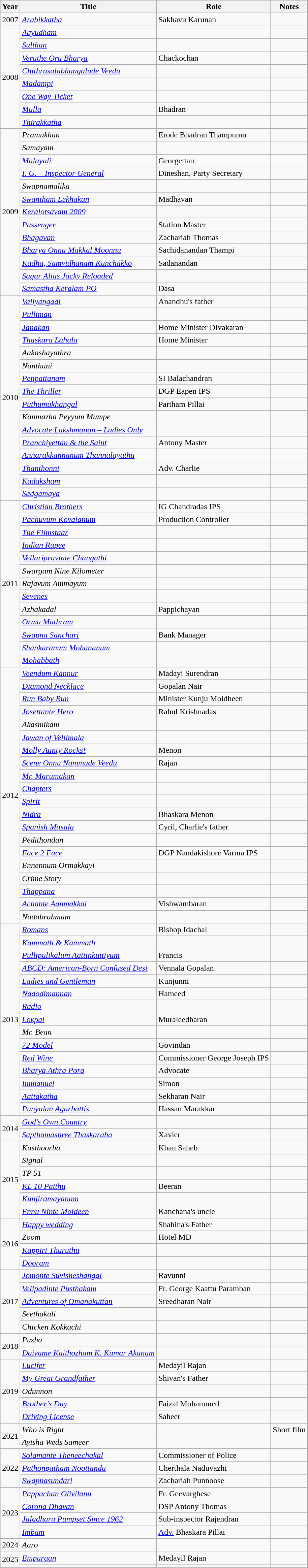<table class="wikitable sortable">
<tr>
<th>Year</th>
<th>Title</th>
<th>Role</th>
<th class="unsortable">Notes</th>
</tr>
<tr>
<td>2007</td>
<td><em><a href='#'>Arabikkatha</a></em></td>
<td>Sakhavu Karunan</td>
<td></td>
</tr>
<tr>
<td rowspan=8>2008</td>
<td><em><a href='#'>Aayudham</a></em></td>
<td></td>
<td></td>
</tr>
<tr>
<td><em><a href='#'>Sulthan</a></em></td>
<td></td>
<td></td>
</tr>
<tr>
<td><em><a href='#'>Veruthe Oru Bharya</a></em></td>
<td>Chackochan</td>
<td></td>
</tr>
<tr>
<td><em><a href='#'>Chithrasalabhangalude Veedu</a></em></td>
<td></td>
<td></td>
</tr>
<tr>
<td><em><a href='#'>Madampi</a></em></td>
<td></td>
<td></td>
</tr>
<tr>
<td><em><a href='#'>One Way Ticket</a></em></td>
<td></td>
<td></td>
</tr>
<tr>
<td><em><a href='#'>Mulla</a></em></td>
<td>Bhadran</td>
<td></td>
</tr>
<tr>
<td><em><a href='#'>Thirakkatha</a></em></td>
<td></td>
<td></td>
</tr>
<tr>
<td rowspan=13>2009</td>
<td><em>Pramukhan</em></td>
<td>Erode Bhadran Thampuran</td>
<td></td>
</tr>
<tr>
<td><em>Samayam</em></td>
<td></td>
<td></td>
</tr>
<tr>
<td><em><a href='#'>Malayali</a></em></td>
<td>Georgettan</td>
<td></td>
</tr>
<tr>
<td><em><a href='#'>I. G. – Inspector General</a></em></td>
<td>Dineshan, Party Secretary</td>
<td></td>
</tr>
<tr>
<td><em>Swapnamalika</em></td>
<td></td>
<td></td>
</tr>
<tr>
<td><em><a href='#'>Swantham Lekhakan</a></em></td>
<td>Madhavan</td>
<td></td>
</tr>
<tr>
<td><em><a href='#'>Keralotsavam 2009</a></em></td>
<td></td>
<td></td>
</tr>
<tr>
<td><em><a href='#'>Passenger</a></em></td>
<td>Station Master</td>
<td></td>
</tr>
<tr>
<td><em><a href='#'>Bhagavan</a></em></td>
<td>Zachariah Thomas</td>
<td></td>
</tr>
<tr>
<td><em><a href='#'>Bharya Onnu Makkal Moonnu</a></em></td>
<td>Sachidanandan Thampi</td>
<td></td>
</tr>
<tr>
<td><em><a href='#'>Kadha, Samvidhanam Kunchakko</a></em></td>
<td>Sadanandan</td>
<td></td>
</tr>
<tr>
<td><em><a href='#'>Sagar Alias Jacky Reloaded</a></em></td>
<td></td>
<td></td>
</tr>
<tr>
<td><em><a href='#'>Samastha Keralam PO</a></em></td>
<td>Dasa</td>
<td></td>
</tr>
<tr>
<td rowspan=16>2010</td>
<td><em><a href='#'>Valiyangadi</a></em></td>
<td>Anandhu's father</td>
<td></td>
</tr>
<tr>
<td><em><a href='#'>Pulliman</a></em></td>
<td></td>
<td></td>
</tr>
<tr>
<td><em><a href='#'>Janakan</a></em></td>
<td>Home Minister Divakaran</td>
<td></td>
</tr>
<tr>
<td><em><a href='#'>Thaskara Lahala</a></em></td>
<td>Home Minister</td>
<td></td>
</tr>
<tr>
<td><em>Aakashayathra</em></td>
<td></td>
<td></td>
</tr>
<tr>
<td><em>Nanthuni</em></td>
<td></td>
<td></td>
</tr>
<tr>
<td><em><a href='#'>Penpattanam</a></em></td>
<td>SI Balachandran</td>
<td></td>
</tr>
<tr>
<td><em><a href='#'>The Thriller</a></em></td>
<td>DGP Eapen IPS</td>
<td></td>
</tr>
<tr>
<td><em><a href='#'>Puthumukhangal</a></em></td>
<td>Partham Pillai</td>
<td></td>
</tr>
<tr>
<td><em>Kanmazha Peyyum Mumpe</em></td>
<td></td>
<td></td>
</tr>
<tr>
<td><em><a href='#'>Advocate Lakshmanan – Ladies Only</a></em></td>
<td></td>
<td></td>
</tr>
<tr>
<td><em><a href='#'>Pranchiyettan & the Saint</a></em></td>
<td>Antony Master</td>
<td></td>
</tr>
<tr>
<td><em><a href='#'>Annarakkannanum Thannalayathu</a></em></td>
<td></td>
<td></td>
</tr>
<tr>
<td><em><a href='#'>Thanthonni</a></em></td>
<td>Adv. Charlie</td>
<td></td>
</tr>
<tr>
<td><em><a href='#'>Kadaksham</a></em></td>
<td></td>
<td></td>
</tr>
<tr>
<td><em><a href='#'>Sadgamaya</a></em></td>
<td></td>
<td></td>
</tr>
<tr>
<td rowspan=13>2011</td>
<td><em><a href='#'>Christian Brothers</a></em></td>
<td>IG Chandradas IPS</td>
<td></td>
</tr>
<tr>
<td><em><a href='#'>Pachuvum Kovalanum</a></em></td>
<td>Production Controller</td>
<td></td>
</tr>
<tr>
<td><em><a href='#'>The Filmstaar</a></em></td>
<td></td>
<td></td>
</tr>
<tr>
<td><em><a href='#'>Indian Rupee</a></em></td>
<td></td>
<td></td>
</tr>
<tr>
<td><em><a href='#'>Vellaripravinte Changathi</a></em></td>
<td></td>
<td></td>
</tr>
<tr>
<td><em>Swargam Nine Kilometer</em></td>
<td></td>
<td></td>
</tr>
<tr>
<td><em>Rajavum Ammayum</em></td>
<td></td>
<td></td>
</tr>
<tr>
<td><em><a href='#'>Sevenes</a></em></td>
<td></td>
<td></td>
</tr>
<tr>
<td><em>Azhakadal</em></td>
<td>Pappichayan</td>
<td></td>
</tr>
<tr>
<td><em><a href='#'>Orma Mathram</a></em></td>
<td></td>
<td></td>
</tr>
<tr>
<td><em><a href='#'>Swapna Sanchari</a></em></td>
<td>Bank Manager</td>
<td></td>
</tr>
<tr>
<td><em><a href='#'>Shankaranum Mohananum</a></em></td>
<td></td>
<td></td>
</tr>
<tr>
<td><em><a href='#'>Mohabbath</a></em></td>
<td></td>
<td></td>
</tr>
<tr>
<td rowspan=20>2012</td>
<td><em><a href='#'>Veendum Kannur</a></em></td>
<td>Madayi Surendran</td>
<td></td>
</tr>
<tr>
<td><em><a href='#'>Diamond Necklace</a></em></td>
<td>Gopalan Nair</td>
<td></td>
</tr>
<tr>
<td><em><a href='#'>Run Baby Run</a></em></td>
<td>Minister Kunju Moidheen</td>
<td></td>
</tr>
<tr>
<td><em><a href='#'>Josettante Hero</a></em></td>
<td>Rahul Krishnadas</td>
<td></td>
</tr>
<tr>
<td><em>Akasmikam</em></td>
<td></td>
<td></td>
</tr>
<tr>
<td><em><a href='#'>Jawan of Vellimala</a></em></td>
<td></td>
<td></td>
</tr>
<tr>
<td><em><a href='#'>Molly Aunty Rocks!</a></em></td>
<td>Menon</td>
<td></td>
</tr>
<tr>
<td><em><a href='#'>Scene Onnu Nammude Veedu</a></em></td>
<td>Rajan</td>
<td></td>
</tr>
<tr>
<td><em><a href='#'>Mr. Marumakan</a></em></td>
<td></td>
<td></td>
</tr>
<tr>
<td><em><a href='#'>Chapters</a></em></td>
<td></td>
<td></td>
</tr>
<tr>
<td><em><a href='#'>Spirit</a></em></td>
<td></td>
<td></td>
</tr>
<tr>
<td><em><a href='#'>Nidra</a></em></td>
<td>Bhaskara Menon</td>
<td></td>
</tr>
<tr>
<td><em><a href='#'>Spanish Masala</a></em></td>
<td>Cyril, Charlie's father</td>
<td></td>
</tr>
<tr>
<td><em>Pedithondan</em></td>
<td></td>
<td></td>
</tr>
<tr>
<td><em><a href='#'>Face 2 Face</a></em></td>
<td>DGP Nandakishore Varma IPS</td>
<td></td>
</tr>
<tr>
<td><em>Ennennum Ormakkayi</em></td>
<td></td>
<td></td>
</tr>
<tr>
<td><em>Crime Story</em></td>
<td></td>
<td></td>
</tr>
<tr>
<td><em><a href='#'>Thappana</a></em></td>
<td></td>
<td></td>
</tr>
<tr>
<td><em><a href='#'>Achante Aanmakkal</a></em></td>
<td>Vishwambaran</td>
<td></td>
</tr>
<tr>
<td><em>Nadabrahmam</em></td>
<td></td>
<td></td>
</tr>
<tr>
<td rowspan=15>2013</td>
<td><em><a href='#'>Romans</a></em></td>
<td>Bishop Idachal</td>
<td></td>
</tr>
<tr>
<td><em><a href='#'>Kammath & Kammath</a></em></td>
<td></td>
<td></td>
</tr>
<tr>
<td><em><a href='#'>Pullipulikalum Aattinkuttiyum</a></em></td>
<td>Francis</td>
<td></td>
</tr>
<tr>
<td><em><a href='#'>ABCD: American-Born Confused Desi</a></em></td>
<td>Vennala Gopalan</td>
<td></td>
</tr>
<tr>
<td><em><a href='#'>Ladies and Gentleman</a></em></td>
<td>Kunjunni</td>
<td></td>
</tr>
<tr>
<td><em><a href='#'>Nadodimannan</a></em></td>
<td>Hameed</td>
<td></td>
</tr>
<tr>
<td><em><a href='#'>Radio</a></em></td>
<td></td>
<td></td>
</tr>
<tr>
<td><em><a href='#'>Lokpal</a></em></td>
<td>Muraleedharan</td>
<td></td>
</tr>
<tr>
<td><em>Mr. Bean</em></td>
<td></td>
<td></td>
</tr>
<tr>
<td><em><a href='#'>72 Model</a></em></td>
<td>Govindan</td>
<td></td>
</tr>
<tr>
<td><em><a href='#'>Red Wine</a></em></td>
<td>Commissioner George Joseph IPS</td>
<td></td>
</tr>
<tr>
<td><em><a href='#'>Bharya Athra Pora</a></em></td>
<td>Advocate</td>
<td></td>
</tr>
<tr>
<td><em><a href='#'>Immanuel</a></em></td>
<td>Simon</td>
<td></td>
</tr>
<tr>
<td><em><a href='#'>Aattakatha</a></em></td>
<td>Sekharan Nair</td>
<td></td>
</tr>
<tr>
<td><em><a href='#'>Punyalan Agarbattis</a></em></td>
<td>Hassan Marakkar</td>
<td></td>
</tr>
<tr>
<td rowspan=2>2014</td>
<td><em><a href='#'>God's Own Country</a></em></td>
<td></td>
<td></td>
</tr>
<tr>
<td><em><a href='#'>Sapthamashree Thaskaraha</a></em></td>
<td>Xavier</td>
<td></td>
</tr>
<tr>
<td rowspan=6>2015</td>
<td><em>Kasthoorba</em></td>
<td>Khan Saheb</td>
<td></td>
</tr>
<tr>
<td><em>Signal</em></td>
<td></td>
<td></td>
</tr>
<tr>
<td><em>TP 51</em></td>
<td></td>
<td></td>
</tr>
<tr>
<td><em><a href='#'>KL 10 Patthu</a></em></td>
<td>Beeran</td>
<td></td>
</tr>
<tr>
<td><em><a href='#'>Kunjiramayanam</a></em></td>
<td></td>
<td></td>
</tr>
<tr>
<td><em><a href='#'>Ennu Ninte Moideen</a></em></td>
<td>Kanchana's uncle</td>
<td></td>
</tr>
<tr>
<td rowspan=4>2016</td>
<td><em><a href='#'>Happy wedding</a></em></td>
<td>Shahina's Father</td>
<td></td>
</tr>
<tr>
<td><em>Zoom</em></td>
<td>Hotel MD</td>
<td></td>
</tr>
<tr>
<td><em><a href='#'>Kappiri Thuruthu</a></em></td>
<td></td>
<td></td>
</tr>
<tr>
<td><em><a href='#'>Dooram</a></em></td>
<td></td>
<td></td>
</tr>
<tr>
<td rowspan=5>2017</td>
<td><em><a href='#'>Jomonte Suvisheshangal</a></em></td>
<td>Ravunni</td>
<td></td>
</tr>
<tr>
<td><em><a href='#'>Velipadinte Pusthakam</a></em></td>
<td>Fr. George Kaattu Paramban</td>
<td></td>
</tr>
<tr>
<td><em><a href='#'>Adventures of Omanakuttan</a></em></td>
<td>Sreedharan Nair</td>
<td></td>
</tr>
<tr>
<td><em>Seethakali</em></td>
<td></td>
<td></td>
</tr>
<tr>
<td><em>Chicken Kokkachi</em></td>
<td></td>
<td></td>
</tr>
<tr>
<td rowspan=2>2018</td>
<td><em>Puzha</em></td>
<td></td>
<td></td>
</tr>
<tr>
<td><em><a href='#'>Daivame Kaithozham K. Kumar Akanam</a></em></td>
<td></td>
<td></td>
</tr>
<tr>
<td rowspan=5>2019</td>
<td><em><a href='#'>Lucifer</a></em></td>
<td>Medayil Rajan</td>
<td></td>
</tr>
<tr>
<td><em><a href='#'>My Great Grandfather</a></em></td>
<td>Shivan's Father</td>
<td></td>
</tr>
<tr>
<td><em>Odunnon</em></td>
<td></td>
<td></td>
</tr>
<tr>
<td><em><a href='#'>Brother's Day</a></em></td>
<td>Faizal Mohammed</td>
<td></td>
</tr>
<tr>
<td><em><a href='#'>Driving License</a></em></td>
<td>Saheer</td>
<td></td>
</tr>
<tr>
<td rowspan=2>2021</td>
<td><em>Who is Right</em></td>
<td></td>
<td>Short film</td>
</tr>
<tr>
<td><em>Ayisha Weds Sameer</em></td>
<td></td>
<td></td>
</tr>
<tr>
<td rowspan=3>2022</td>
<td><em><a href='#'>Solamante Theneechakal</a></em></td>
<td>Commissioner of Police</td>
<td></td>
</tr>
<tr>
<td><em><a href='#'>Pathonpatham Noottandu</a></em></td>
<td>Cherthala Naduvazhi</td>
<td></td>
</tr>
<tr>
<td><em><a href='#'>Swapnasundari</a></em></td>
<td>Zachariah Punnoose</td>
<td></td>
</tr>
<tr>
<td rowspan=4>2023</td>
<td><em><a href='#'>Pappachan Olivilanu</a></em></td>
<td>Fr. Geevarghese</td>
<td></td>
</tr>
<tr>
<td><em><a href='#'>Corona Dhavan</a></em></td>
<td>DSP Antony Thomas</td>
<td></td>
</tr>
<tr>
<td><em><a href='#'>Jaladhara Pumpset Since 1962</a></em></td>
<td>Sub-inspector Rajendran</td>
<td></td>
</tr>
<tr>
<td><em><a href='#'>Imbam</a></em></td>
<td><a href='#'>Adv.</a> Bhaskara Pillai</td>
<td></td>
</tr>
<tr>
<td>2024</td>
<td><em>Aaro</em></td>
<td></td>
<td></td>
</tr>
<tr>
<td rowspan=2>2025</td>
<td><em><a href='#'>Empuraan</a></em></td>
<td>Medayil Rajan</td>
<td></td>
</tr>
<tr>
<td></td>
<td></td>
<td></td>
</tr>
<tr>
</tr>
</table>
